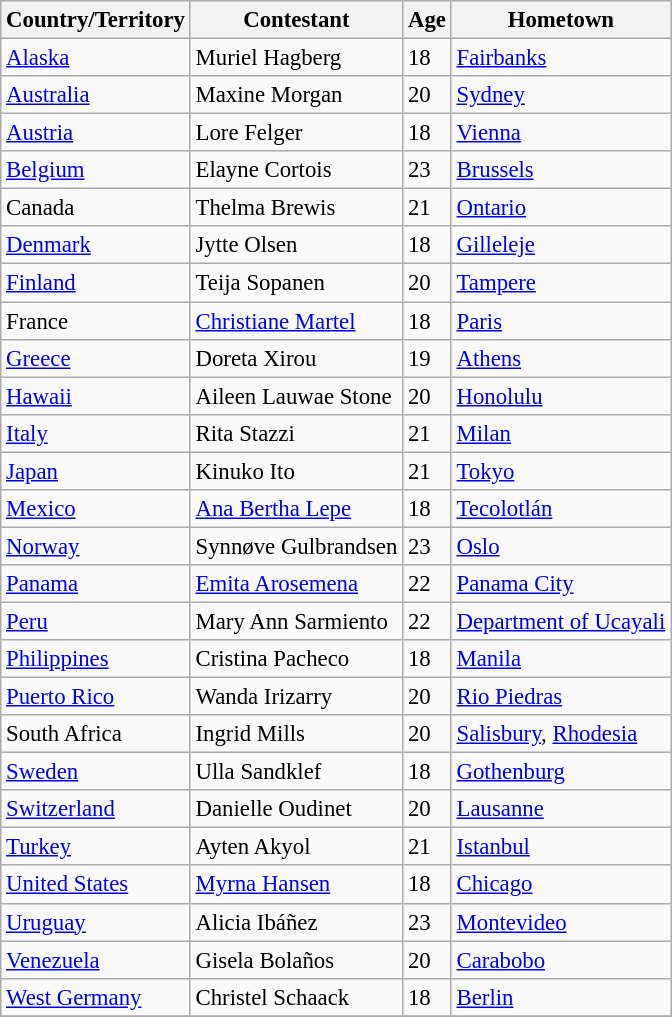<table class="wikitable sortable" style="font-size: 95%;">
<tr>
<th>Country/Territory</th>
<th>Contestant</th>
<th>Age</th>
<th>Hometown</th>
</tr>
<tr>
<td> <a href='#'>Alaska</a></td>
<td>Muriel Hagberg</td>
<td>18</td>
<td><a href='#'>Fairbanks</a></td>
</tr>
<tr>
<td> <a href='#'>Australia</a></td>
<td>Maxine Morgan</td>
<td>20</td>
<td><a href='#'>Sydney</a></td>
</tr>
<tr>
<td> <a href='#'>Austria</a></td>
<td>Lore Felger</td>
<td>18</td>
<td><a href='#'>Vienna</a></td>
</tr>
<tr>
<td> <a href='#'>Belgium</a></td>
<td>Elayne Cortois</td>
<td>23</td>
<td><a href='#'>Brussels</a></td>
</tr>
<tr>
<td> Canada</td>
<td>Thelma Brewis</td>
<td>21</td>
<td><a href='#'>Ontario</a></td>
</tr>
<tr>
<td> <a href='#'>Denmark</a></td>
<td>Jytte Olsen</td>
<td>18</td>
<td><a href='#'>Gilleleje</a></td>
</tr>
<tr>
<td> <a href='#'>Finland</a></td>
<td>Teija Sopanen</td>
<td>20</td>
<td><a href='#'>Tampere</a></td>
</tr>
<tr>
<td> France</td>
<td><a href='#'>Christiane Martel</a></td>
<td>18</td>
<td><a href='#'>Paris</a></td>
</tr>
<tr>
<td> <a href='#'>Greece</a></td>
<td>Doreta Xirou</td>
<td>19</td>
<td><a href='#'>Athens</a></td>
</tr>
<tr>
<td> <a href='#'>Hawaii</a></td>
<td>Aileen Lauwae Stone</td>
<td>20</td>
<td><a href='#'>Honolulu</a></td>
</tr>
<tr>
<td> <a href='#'>Italy</a></td>
<td>Rita Stazzi</td>
<td>21</td>
<td><a href='#'>Milan</a></td>
</tr>
<tr>
<td> <a href='#'>Japan</a></td>
<td>Kinuko Ito</td>
<td>21</td>
<td><a href='#'>Tokyo</a></td>
</tr>
<tr>
<td> <a href='#'>Mexico</a></td>
<td><a href='#'>Ana Bertha Lepe</a></td>
<td>18</td>
<td><a href='#'>Tecolotlán</a></td>
</tr>
<tr>
<td> <a href='#'>Norway</a></td>
<td>Synnøve Gulbrandsen</td>
<td>23</td>
<td><a href='#'>Oslo</a></td>
</tr>
<tr>
<td> <a href='#'>Panama</a></td>
<td><a href='#'>Emita Arosemena</a></td>
<td>22</td>
<td><a href='#'>Panama City</a></td>
</tr>
<tr>
<td> <a href='#'>Peru</a></td>
<td>Mary Ann Sarmiento</td>
<td>22</td>
<td><a href='#'>Department of Ucayali</a></td>
</tr>
<tr>
<td> <a href='#'>Philippines</a></td>
<td>Cristina Pacheco</td>
<td>18</td>
<td><a href='#'>Manila</a></td>
</tr>
<tr>
<td> <a href='#'>Puerto Rico</a></td>
<td>Wanda Irizarry</td>
<td>20</td>
<td><a href='#'>Rio Piedras</a></td>
</tr>
<tr>
<td> South Africa</td>
<td>Ingrid Mills</td>
<td>20</td>
<td><a href='#'>Salisbury</a>, <a href='#'>Rhodesia</a></td>
</tr>
<tr>
<td> <a href='#'>Sweden</a></td>
<td>Ulla Sandklef</td>
<td>18</td>
<td><a href='#'>Gothenburg</a></td>
</tr>
<tr>
<td> <a href='#'>Switzerland</a></td>
<td>Danielle Oudinet</td>
<td>20</td>
<td><a href='#'>Lausanne</a></td>
</tr>
<tr>
<td> <a href='#'>Turkey</a></td>
<td>Ayten Akyol</td>
<td>21</td>
<td><a href='#'>Istanbul</a></td>
</tr>
<tr>
<td> <a href='#'>United States</a></td>
<td><a href='#'>Myrna Hansen</a></td>
<td>18</td>
<td><a href='#'>Chicago</a></td>
</tr>
<tr>
<td> <a href='#'>Uruguay</a></td>
<td>Alicia Ibáñez</td>
<td>23</td>
<td><a href='#'>Montevideo</a></td>
</tr>
<tr>
<td> <a href='#'>Venezuela</a></td>
<td>Gisela Bolaños</td>
<td>20</td>
<td><a href='#'>Carabobo</a></td>
</tr>
<tr>
<td> <a href='#'>West Germany</a></td>
<td>Christel Schaack</td>
<td>18</td>
<td><a href='#'>Berlin</a></td>
</tr>
<tr>
</tr>
</table>
